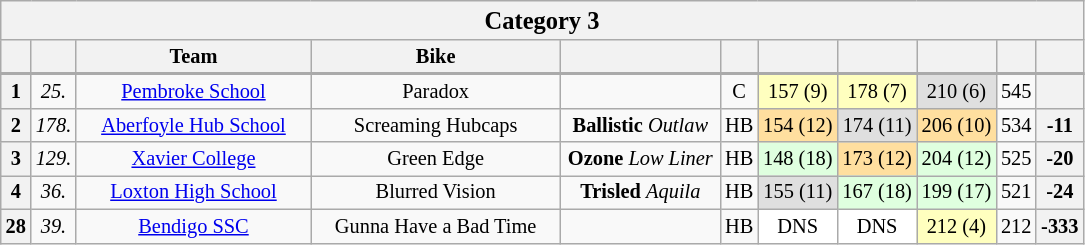<table class="wikitable collapsible collapsed" style="font-size: 85%; text-align:center">
<tr>
<th colspan="11" width="500"><big>Category 3</big></th>
</tr>
<tr>
<th valign="middle" width="5"></th>
<th valign="middle" width="5"></th>
<th valign="middle" width="150">Team</th>
<th valign="middle" width="160">Bike</th>
<th valign="middle" width="100"></th>
<th valign="middle" width="6"></th>
<th><a href='#'></a><br></th>
<th><a href='#'></a><br></th>
<th><a href='#'></a><br></th>
<th valign="middle" width="4"></th>
<th width="5" valign="middle"></th>
</tr>
<tr>
</tr>
<tr style="border-top:2px solid #aaaaaa">
<th>1</th>
<td><em>25.</em></td>
<td> <a href='#'>Pembroke School</a></td>
<td>Paradox</td>
<td></td>
<td>C</td>
<td bgcolor="#FFFFBF">157 (9)</td>
<td bgcolor="#FFFFBF">178 (7)</td>
<td bgcolor="#dfdfdf">210 (6)</td>
<td>545</td>
<th></th>
</tr>
<tr>
<th>2</th>
<td><em>178.</em></td>
<td> <a href='#'>Aberfoyle Hub School</a></td>
<td>Screaming Hubcaps</td>
<td><strong>Ballistic</strong> <em>Outlaw</em></td>
<td>HB</td>
<td bgcolor="#ffdf9f">154 (12)</td>
<td bgcolor="#dfdfdf">174 (11)</td>
<td bgcolor="#ffdf9f">206 (10)</td>
<td>534</td>
<th>-11</th>
</tr>
<tr>
<th>3</th>
<td><em>129.</em></td>
<td> <a href='#'>Xavier College</a></td>
<td>Green Edge</td>
<td><strong>Ozone</strong> <em>Low Liner</em></td>
<td>HB</td>
<td bgcolor="#dfffdf">148 (18)</td>
<td bgcolor="#ffdf9f">173 (12)</td>
<td bgcolor="#dfffdf">204 (12)</td>
<td>525</td>
<th>-20</th>
</tr>
<tr>
<th>4</th>
<td><em>36.</em></td>
<td> <a href='#'>Loxton High School</a></td>
<td>Blurred Vision</td>
<td><strong>Trisled</strong> <em>Aquila</em></td>
<td>HB</td>
<td bgcolor="#dfdfdf">155 (11)</td>
<td bgcolor="#dfffdf">167 (18)</td>
<td bgcolor="#dfffdf">199 (17)</td>
<td>521</td>
<th>-24</th>
</tr>
<tr>
<th>28</th>
<td><em>39.</em></td>
<td> <a href='#'>Bendigo SSC</a></td>
<td>Gunna Have a Bad Time</td>
<td></td>
<td>HB</td>
<td bgcolor="#ffffff">DNS</td>
<td bgcolor="#ffffff">DNS</td>
<td bgcolor="#FFFFBF">212 (4)</td>
<td>212</td>
<th>-333</th>
</tr>
</table>
